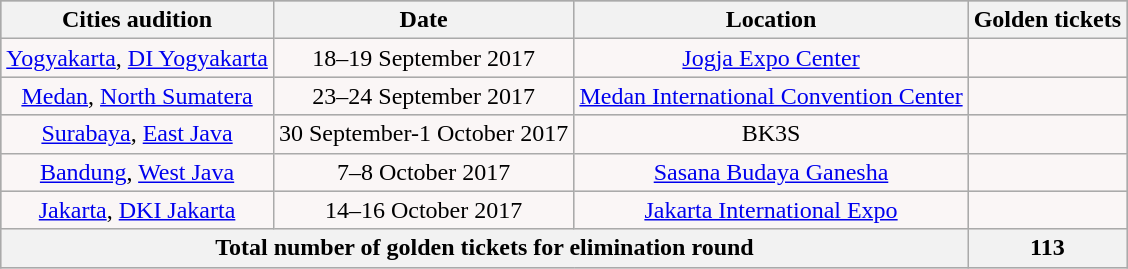<table class="wikitable" style="text-align:Center; background:#ccc;">
<tr>
<th>Cities audition</th>
<th>Date</th>
<th>Location</th>
<th>Golden tickets</th>
</tr>
<tr style="background:#FAF6F6;">
<td><a href='#'>Yogyakarta</a>, <a href='#'>DI Yogyakarta</a></td>
<td>18–19 September 2017</td>
<td><a href='#'>Jogja Expo Center</a></td>
<td></td>
</tr>
<tr style="background:#FAF6F6;">
<td><a href='#'>Medan</a>, <a href='#'>North Sumatera</a></td>
<td>23–24 September 2017</td>
<td><a href='#'>Medan International Convention Center</a></td>
<td></td>
</tr>
<tr style="background:#FAF6F6;">
<td><a href='#'>Surabaya</a>, <a href='#'>East Java</a></td>
<td>30 September-1 October 2017</td>
<td>BK3S</td>
<td></td>
</tr>
<tr style="background:#FAF6F6;">
<td><a href='#'>Bandung</a>, <a href='#'>West Java</a></td>
<td>7–8 October 2017</td>
<td><a href='#'>Sasana Budaya Ganesha</a></td>
<td></td>
</tr>
<tr style="background:#FAF6F6;">
<td><a href='#'>Jakarta</a>, <a href='#'>DKI Jakarta</a></td>
<td>14–16 October 2017</td>
<td><a href='#'>Jakarta International Expo</a></td>
<td></td>
</tr>
<tr style="background:#FAF6F6;">
<th colspan="3">Total number of golden tickets for elimination round</th>
<th>113</th>
</tr>
</table>
